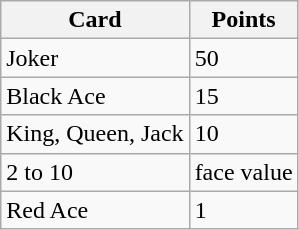<table class="wikitable" border="1">
<tr>
<th>Card</th>
<th>Points</th>
</tr>
<tr>
<td>Joker</td>
<td>50</td>
</tr>
<tr>
<td>Black Ace</td>
<td>15</td>
</tr>
<tr>
<td>King, Queen, Jack</td>
<td>10</td>
</tr>
<tr>
<td>2 to 10</td>
<td>face value</td>
</tr>
<tr>
<td>Red Ace</td>
<td>1</td>
</tr>
</table>
